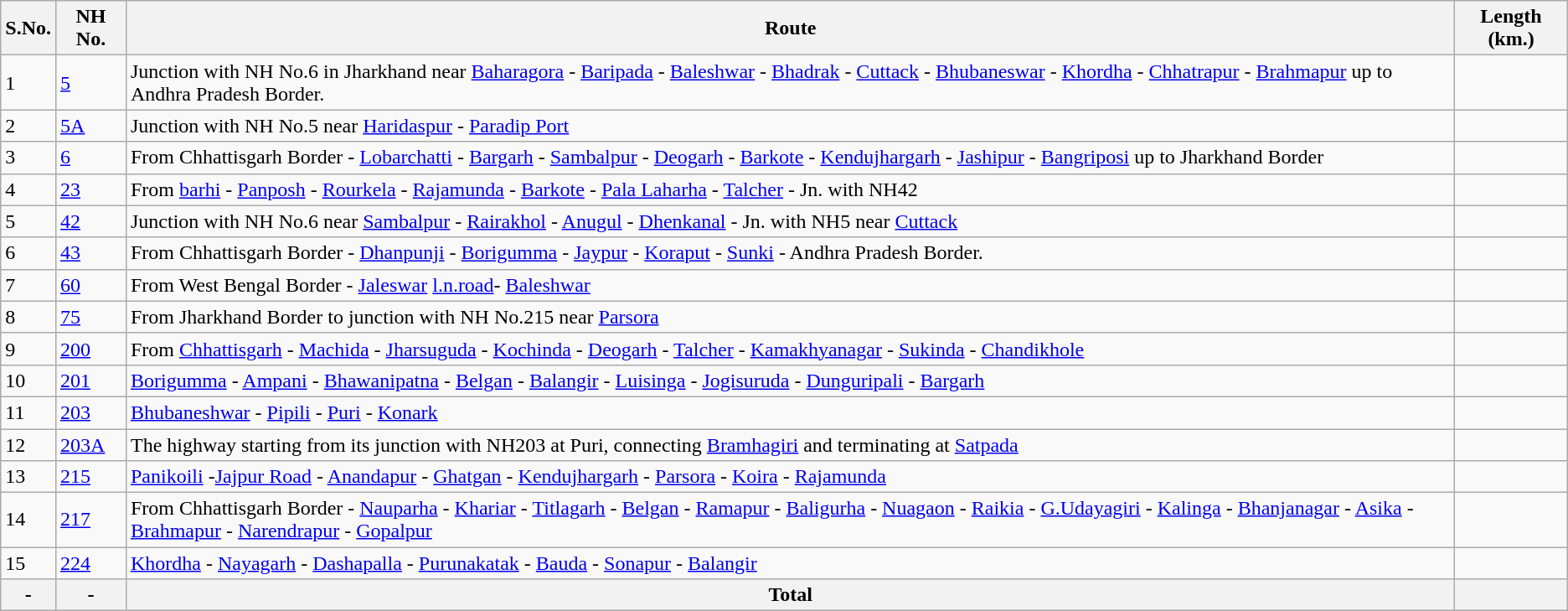<table class="wikitable sortable">
<tr>
<th>S.No.</th>
<th>NH No.</th>
<th>Route</th>
<th>Length (km.)</th>
</tr>
<tr>
<td>1</td>
<td><a href='#'>5</a></td>
<td>Junction with NH No.6 in Jharkhand near <a href='#'>Baharagora</a> - <a href='#'>Baripada</a> - <a href='#'>Baleshwar</a> - <a href='#'>Bhadrak</a> - <a href='#'>Cuttack</a> - <a href='#'>Bhubaneswar</a> - <a href='#'>Khordha</a> - <a href='#'>Chhatrapur</a> - <a href='#'>Brahmapur</a>  up to Andhra Pradesh Border.</td>
<td></td>
</tr>
<tr>
<td>2</td>
<td><a href='#'>5A</a></td>
<td>Junction with NH No.5 near <a href='#'>Haridaspur</a> - <a href='#'>Paradip Port</a></td>
<td></td>
</tr>
<tr>
<td>3</td>
<td><a href='#'>6</a></td>
<td>From Chhattisgarh Border - <a href='#'>Lobarchatti</a> - <a href='#'>Bargarh</a> - <a href='#'>Sambalpur</a> - <a href='#'>Deogarh</a> - <a href='#'>Barkote</a> - <a href='#'>Kendujhargarh</a> - <a href='#'>Jashipur</a> - <a href='#'>Bangriposi</a>  up to Jharkhand Border</td>
<td></td>
</tr>
<tr>
<td>4</td>
<td><a href='#'>23</a></td>
<td>From <a href='#'>barhi</a> - <a href='#'>Panposh</a> - <a href='#'>Rourkela</a> - <a href='#'>Rajamunda</a> - <a href='#'>Barkote</a> - <a href='#'>Pala Laharha</a> - <a href='#'>Talcher</a> - Jn. with NH42</td>
<td></td>
</tr>
<tr>
<td>5</td>
<td><a href='#'>42</a></td>
<td>Junction with NH No.6 near <a href='#'>Sambalpur</a> - <a href='#'>Rairakhol</a> - <a href='#'>Anugul</a> - <a href='#'>Dhenkanal</a> - Jn. with NH5 near <a href='#'>Cuttack</a></td>
<td></td>
</tr>
<tr>
<td>6</td>
<td><a href='#'>43</a></td>
<td>From Chhattisgarh Border - <a href='#'>Dhanpunji</a> - <a href='#'>Borigumma</a> - <a href='#'>Jaypur</a> - <a href='#'>Koraput</a> - <a href='#'>Sunki</a> - Andhra Pradesh Border.</td>
<td></td>
</tr>
<tr>
<td>7</td>
<td><a href='#'>60</a></td>
<td>From West Bengal Border - <a href='#'>Jaleswar</a> <a href='#'>l.n.road</a>- <a href='#'>Baleshwar</a></td>
<td></td>
</tr>
<tr>
<td>8</td>
<td><a href='#'>75</a></td>
<td>From Jharkhand Border to junction with NH No.215 near <a href='#'>Parsora</a></td>
<td></td>
</tr>
<tr>
<td>9</td>
<td><a href='#'>200</a></td>
<td>From <a href='#'>Chhattisgarh</a> - <a href='#'>Machida</a> - <a href='#'>Jharsuguda</a> - <a href='#'>Kochinda</a> - <a href='#'>Deogarh</a> - <a href='#'>Talcher</a> - <a href='#'>Kamakhyanagar</a> - <a href='#'>Sukinda</a> - <a href='#'>Chandikhole</a></td>
<td></td>
</tr>
<tr>
<td>10</td>
<td><a href='#'>201</a></td>
<td><a href='#'>Borigumma</a> - <a href='#'>Ampani</a> - <a href='#'>Bhawanipatna</a> - <a href='#'>Belgan</a> - <a href='#'>Balangir</a> - <a href='#'>Luisinga</a> - <a href='#'>Jogisuruda</a> - <a href='#'>Dunguripali</a> - <a href='#'>Bargarh</a></td>
<td></td>
</tr>
<tr>
<td>11</td>
<td><a href='#'>203</a></td>
<td><a href='#'>Bhubaneshwar</a> - <a href='#'>Pipili</a> - <a href='#'>Puri</a> - <a href='#'>Konark</a></td>
<td></td>
</tr>
<tr>
<td>12</td>
<td><a href='#'>203A</a></td>
<td>The highway starting from its junction with NH203 at Puri, connecting <a href='#'>Bramhagiri</a> and terminating at <a href='#'>Satpada</a></td>
<td></td>
</tr>
<tr>
<td>13</td>
<td><a href='#'>215</a></td>
<td><a href='#'>Panikoili</a> -<a href='#'>Jajpur Road</a> - <a href='#'>Anandapur</a> - <a href='#'>Ghatgan</a> - <a href='#'>Kendujhargarh</a> - <a href='#'>Parsora</a> - <a href='#'>Koira</a> - <a href='#'>Rajamunda</a></td>
<td></td>
</tr>
<tr>
<td>14</td>
<td><a href='#'>217</a></td>
<td>From Chhattisgarh Border - <a href='#'>Nauparha</a> - <a href='#'>Khariar</a> - <a href='#'>Titlagarh</a> - <a href='#'>Belgan</a> - <a href='#'>Ramapur</a> - <a href='#'>Baligurha</a> - <a href='#'>Nuagaon</a> - <a href='#'>Raikia</a> - <a href='#'>G.Udayagiri</a> - <a href='#'>Kalinga</a> - <a href='#'>Bhanjanagar</a> - <a href='#'>Asika</a> - <a href='#'>Brahmapur</a> - <a href='#'>Narendrapur</a> - <a href='#'>Gopalpur</a></td>
<td></td>
</tr>
<tr>
<td>15</td>
<td><a href='#'>224</a></td>
<td><a href='#'>Khordha</a> - <a href='#'>Nayagarh</a> - <a href='#'>Dashapalla</a> - <a href='#'>Purunakatak</a> - <a href='#'>Bauda</a> - <a href='#'>Sonapur</a> - <a href='#'>Balangir</a></td>
<td></td>
</tr>
<tr>
<th>-</th>
<th>-</th>
<th><strong>Total</strong></th>
<th></th>
</tr>
</table>
